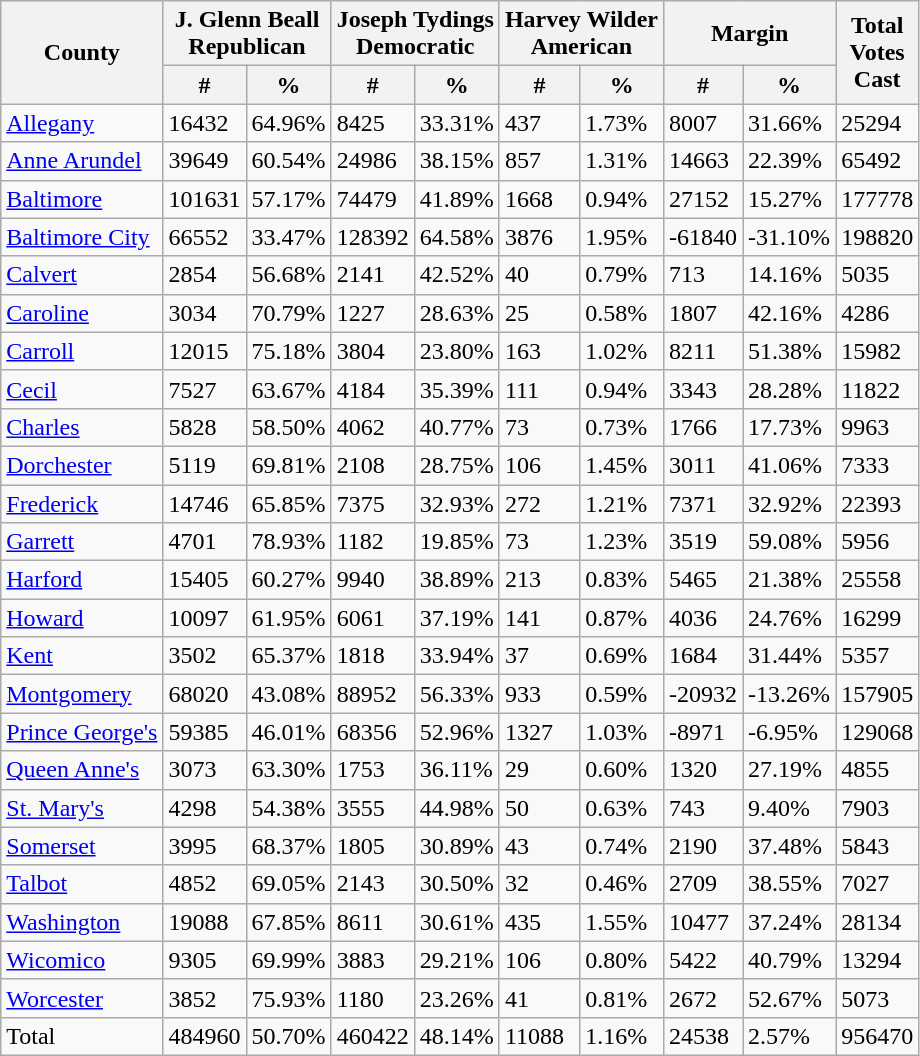<table class="wikitable sortable">
<tr>
<th rowspan="2">County</th>
<th colspan="2" >J. Glenn Beall<br>Republican</th>
<th colspan="2" >Joseph Tydings<br>Democratic</th>
<th colspan="2" >Harvey Wilder<br>American</th>
<th colspan="2">Margin</th>
<th rowspan="2">Total<br>Votes<br>Cast</th>
</tr>
<tr>
<th>#</th>
<th>%</th>
<th>#</th>
<th>%</th>
<th>#</th>
<th>%</th>
<th>#</th>
<th>%</th>
</tr>
<tr>
<td><a href='#'>Allegany</a></td>
<td>16432</td>
<td>64.96%</td>
<td>8425</td>
<td>33.31%</td>
<td>437</td>
<td>1.73%</td>
<td>8007</td>
<td>31.66%</td>
<td>25294</td>
</tr>
<tr>
<td><a href='#'>Anne Arundel</a></td>
<td>39649</td>
<td>60.54%</td>
<td>24986</td>
<td>38.15%</td>
<td>857</td>
<td>1.31%</td>
<td>14663</td>
<td>22.39%</td>
<td>65492</td>
</tr>
<tr>
<td><a href='#'>Baltimore</a></td>
<td>101631</td>
<td>57.17%</td>
<td>74479</td>
<td>41.89%</td>
<td>1668</td>
<td>0.94%</td>
<td>27152</td>
<td>15.27%</td>
<td>177778</td>
</tr>
<tr>
<td><a href='#'>Baltimore City</a></td>
<td>66552</td>
<td>33.47%</td>
<td>128392</td>
<td>64.58%</td>
<td>3876</td>
<td>1.95%</td>
<td>-61840</td>
<td>-31.10%</td>
<td>198820</td>
</tr>
<tr>
<td><a href='#'>Calvert</a></td>
<td>2854</td>
<td>56.68%</td>
<td>2141</td>
<td>42.52%</td>
<td>40</td>
<td>0.79%</td>
<td>713</td>
<td>14.16%</td>
<td>5035</td>
</tr>
<tr>
<td><a href='#'>Caroline</a></td>
<td>3034</td>
<td>70.79%</td>
<td>1227</td>
<td>28.63%</td>
<td>25</td>
<td>0.58%</td>
<td>1807</td>
<td>42.16%</td>
<td>4286</td>
</tr>
<tr>
<td><a href='#'>Carroll</a></td>
<td>12015</td>
<td>75.18%</td>
<td>3804</td>
<td>23.80%</td>
<td>163</td>
<td>1.02%</td>
<td>8211</td>
<td>51.38%</td>
<td>15982</td>
</tr>
<tr>
<td><a href='#'>Cecil</a></td>
<td>7527</td>
<td>63.67%</td>
<td>4184</td>
<td>35.39%</td>
<td>111</td>
<td>0.94%</td>
<td>3343</td>
<td>28.28%</td>
<td>11822</td>
</tr>
<tr>
<td><a href='#'>Charles</a></td>
<td>5828</td>
<td>58.50%</td>
<td>4062</td>
<td>40.77%</td>
<td>73</td>
<td>0.73%</td>
<td>1766</td>
<td>17.73%</td>
<td>9963</td>
</tr>
<tr>
<td><a href='#'>Dorchester</a></td>
<td>5119</td>
<td>69.81%</td>
<td>2108</td>
<td>28.75%</td>
<td>106</td>
<td>1.45%</td>
<td>3011</td>
<td>41.06%</td>
<td>7333</td>
</tr>
<tr>
<td><a href='#'>Frederick</a></td>
<td>14746</td>
<td>65.85%</td>
<td>7375</td>
<td>32.93%</td>
<td>272</td>
<td>1.21%</td>
<td>7371</td>
<td>32.92%</td>
<td>22393</td>
</tr>
<tr>
<td><a href='#'>Garrett</a></td>
<td>4701</td>
<td>78.93%</td>
<td>1182</td>
<td>19.85%</td>
<td>73</td>
<td>1.23%</td>
<td>3519</td>
<td>59.08%</td>
<td>5956</td>
</tr>
<tr>
<td><a href='#'>Harford</a></td>
<td>15405</td>
<td>60.27%</td>
<td>9940</td>
<td>38.89%</td>
<td>213</td>
<td>0.83%</td>
<td>5465</td>
<td>21.38%</td>
<td>25558</td>
</tr>
<tr>
<td><a href='#'>Howard</a></td>
<td>10097</td>
<td>61.95%</td>
<td>6061</td>
<td>37.19%</td>
<td>141</td>
<td>0.87%</td>
<td>4036</td>
<td>24.76%</td>
<td>16299</td>
</tr>
<tr>
<td><a href='#'>Kent</a></td>
<td>3502</td>
<td>65.37%</td>
<td>1818</td>
<td>33.94%</td>
<td>37</td>
<td>0.69%</td>
<td>1684</td>
<td>31.44%</td>
<td>5357</td>
</tr>
<tr>
<td><a href='#'>Montgomery</a></td>
<td>68020</td>
<td>43.08%</td>
<td>88952</td>
<td>56.33%</td>
<td>933</td>
<td>0.59%</td>
<td>-20932</td>
<td>-13.26%</td>
<td>157905</td>
</tr>
<tr>
<td><a href='#'>Prince George's</a></td>
<td>59385</td>
<td>46.01%</td>
<td>68356</td>
<td>52.96%</td>
<td>1327</td>
<td>1.03%</td>
<td>-8971</td>
<td>-6.95%</td>
<td>129068</td>
</tr>
<tr>
<td><a href='#'>Queen Anne's</a></td>
<td>3073</td>
<td>63.30%</td>
<td>1753</td>
<td>36.11%</td>
<td>29</td>
<td>0.60%</td>
<td>1320</td>
<td>27.19%</td>
<td>4855</td>
</tr>
<tr>
<td><a href='#'>St. Mary's</a></td>
<td>4298</td>
<td>54.38%</td>
<td>3555</td>
<td>44.98%</td>
<td>50</td>
<td>0.63%</td>
<td>743</td>
<td>9.40%</td>
<td>7903</td>
</tr>
<tr>
<td><a href='#'>Somerset</a></td>
<td>3995</td>
<td>68.37%</td>
<td>1805</td>
<td>30.89%</td>
<td>43</td>
<td>0.74%</td>
<td>2190</td>
<td>37.48%</td>
<td>5843</td>
</tr>
<tr>
<td><a href='#'>Talbot</a></td>
<td>4852</td>
<td>69.05%</td>
<td>2143</td>
<td>30.50%</td>
<td>32</td>
<td>0.46%</td>
<td>2709</td>
<td>38.55%</td>
<td>7027</td>
</tr>
<tr>
<td><a href='#'>Washington</a></td>
<td>19088</td>
<td>67.85%</td>
<td>8611</td>
<td>30.61%</td>
<td>435</td>
<td>1.55%</td>
<td>10477</td>
<td>37.24%</td>
<td>28134</td>
</tr>
<tr>
<td><a href='#'>Wicomico</a></td>
<td>9305</td>
<td>69.99%</td>
<td>3883</td>
<td>29.21%</td>
<td>106</td>
<td>0.80%</td>
<td>5422</td>
<td>40.79%</td>
<td>13294</td>
</tr>
<tr>
<td><a href='#'>Worcester</a></td>
<td>3852</td>
<td>75.93%</td>
<td>1180</td>
<td>23.26%</td>
<td>41</td>
<td>0.81%</td>
<td>2672</td>
<td>52.67%</td>
<td>5073</td>
</tr>
<tr>
<td>Total</td>
<td>484960</td>
<td>50.70%</td>
<td>460422</td>
<td>48.14%</td>
<td>11088</td>
<td>1.16%</td>
<td>24538</td>
<td>2.57%</td>
<td>956470</td>
</tr>
</table>
